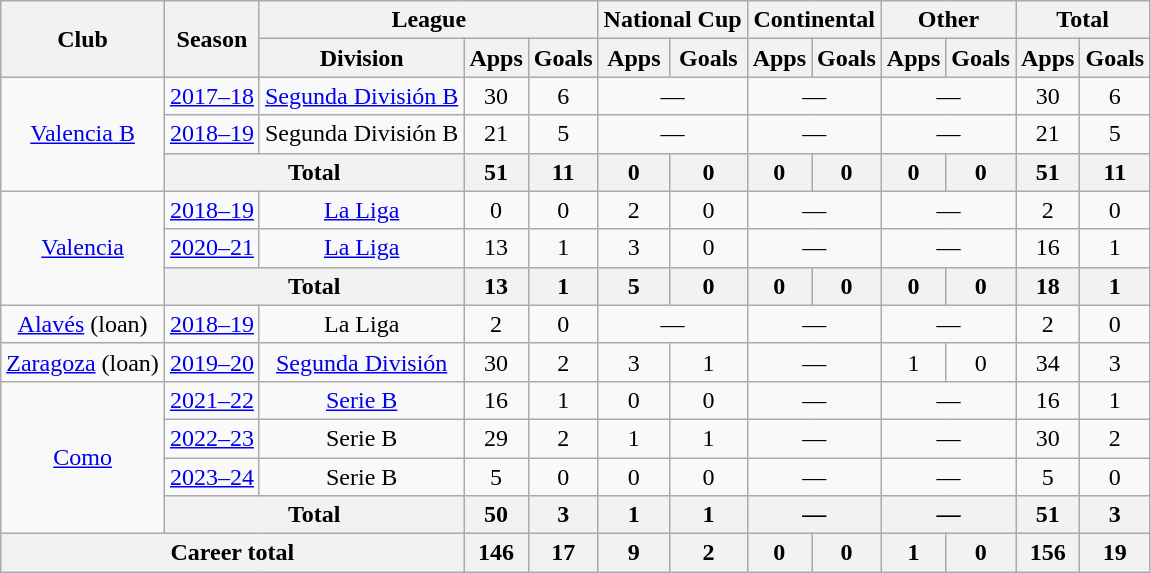<table class="wikitable" style="text-align:center">
<tr>
<th rowspan="2">Club</th>
<th rowspan="2">Season</th>
<th colspan="3">League</th>
<th colspan="2">National Cup</th>
<th colspan="2">Continental</th>
<th colspan="2">Other</th>
<th colspan="2">Total</th>
</tr>
<tr>
<th>Division</th>
<th>Apps</th>
<th>Goals</th>
<th>Apps</th>
<th>Goals</th>
<th>Apps</th>
<th>Goals</th>
<th>Apps</th>
<th>Goals</th>
<th>Apps</th>
<th>Goals</th>
</tr>
<tr>
<td rowspan="3"><a href='#'>Valencia B</a></td>
<td><a href='#'>2017–18</a></td>
<td><a href='#'>Segunda División B</a></td>
<td>30</td>
<td>6</td>
<td colspan="2">—</td>
<td colspan="2">—</td>
<td colspan="2">—</td>
<td>30</td>
<td>6</td>
</tr>
<tr>
<td><a href='#'>2018–19</a></td>
<td>Segunda División B</td>
<td>21</td>
<td>5</td>
<td colspan="2">—</td>
<td colspan="2">—</td>
<td colspan="2">—</td>
<td>21</td>
<td>5</td>
</tr>
<tr>
<th colspan="2">Total</th>
<th>51</th>
<th>11</th>
<th>0</th>
<th>0</th>
<th>0</th>
<th>0</th>
<th>0</th>
<th>0</th>
<th>51</th>
<th>11</th>
</tr>
<tr>
<td rowspan="3"><a href='#'>Valencia</a></td>
<td><a href='#'>2018–19</a></td>
<td><a href='#'>La Liga</a></td>
<td>0</td>
<td>0</td>
<td>2</td>
<td>0</td>
<td colspan="2">—</td>
<td colspan="2">—</td>
<td>2</td>
<td>0</td>
</tr>
<tr>
<td><a href='#'>2020–21</a></td>
<td><a href='#'>La Liga</a></td>
<td>13</td>
<td>1</td>
<td>3</td>
<td>0</td>
<td colspan="2">—</td>
<td colspan="2">—</td>
<td>16</td>
<td>1</td>
</tr>
<tr>
<th colspan="2">Total</th>
<th>13</th>
<th>1</th>
<th>5</th>
<th>0</th>
<th>0</th>
<th>0</th>
<th>0</th>
<th>0</th>
<th>18</th>
<th>1</th>
</tr>
<tr>
<td><a href='#'>Alavés</a> (loan)</td>
<td><a href='#'>2018–19</a></td>
<td>La Liga</td>
<td>2</td>
<td>0</td>
<td colspan="2">—</td>
<td colspan="2">—</td>
<td colspan="2">—</td>
<td>2</td>
<td>0</td>
</tr>
<tr>
<td><a href='#'>Zaragoza</a> (loan)</td>
<td><a href='#'>2019–20</a></td>
<td><a href='#'>Segunda División</a></td>
<td>30</td>
<td>2</td>
<td>3</td>
<td>1</td>
<td colspan="2">—</td>
<td>1</td>
<td>0</td>
<td>34</td>
<td>3</td>
</tr>
<tr>
<td rowspan="4"><a href='#'>Como</a></td>
<td><a href='#'>2021–22</a></td>
<td><a href='#'>Serie B</a></td>
<td>16</td>
<td>1</td>
<td>0</td>
<td>0</td>
<td colspan="2">—</td>
<td colspan="2">—</td>
<td>16</td>
<td>1</td>
</tr>
<tr>
<td><a href='#'>2022–23</a></td>
<td>Serie B</td>
<td>29</td>
<td>2</td>
<td>1</td>
<td>1</td>
<td colspan="2">—</td>
<td colspan="2">—</td>
<td>30</td>
<td>2</td>
</tr>
<tr>
<td><a href='#'>2023–24</a></td>
<td>Serie B</td>
<td>5</td>
<td>0</td>
<td>0</td>
<td>0</td>
<td colspan="2">—</td>
<td colspan="2">—</td>
<td>5</td>
<td>0</td>
</tr>
<tr>
<th colspan="2">Total</th>
<th>50</th>
<th>3</th>
<th>1</th>
<th>1</th>
<th colspan="2">—</th>
<th colspan="2">—</th>
<th>51</th>
<th>3</th>
</tr>
<tr>
<th colspan="3">Career total</th>
<th>146</th>
<th>17</th>
<th>9</th>
<th>2</th>
<th>0</th>
<th>0</th>
<th>1</th>
<th>0</th>
<th>156</th>
<th>19</th>
</tr>
</table>
